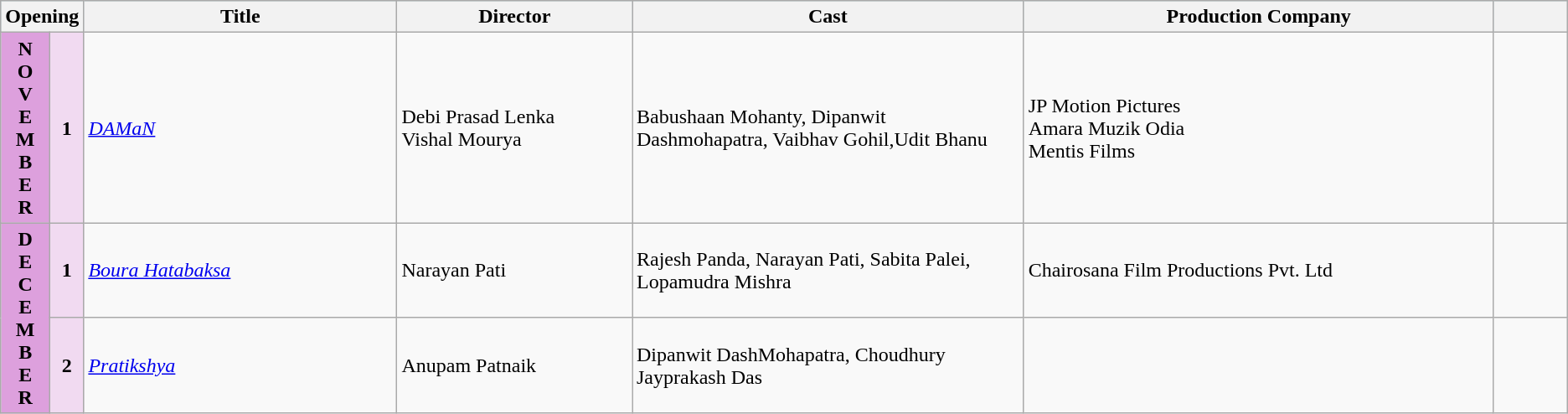<table class="wikitable sortable">
<tr style="background:#b0e0e6; text-align:center;">
<th colspan="2" style="width:1%;"><strong>Opening</strong></th>
<th style="width:20%;"><strong>Title</strong></th>
<th style="width:15%;"><strong>Director</strong></th>
<th style="width:25%;"><strong>Cast</strong></th>
<th style="width:30%;"><strong>Production Company</strong></th>
<th scope="col" class="unsortable"></th>
</tr>
<tr>
<th style="text-align:center; background:plum; text color:#000;">N<br>O<br>V<br>E<br>M<br>B<br>E<br>R</th>
<td rowspan="1" style="text-align:center; background:#f1daf1"><strong>1</strong></td>
<td><em><a href='#'>DAMaN</a></em></td>
<td>Debi Prasad Lenka<br>Vishal Mourya</td>
<td>Babushaan Mohanty, Dipanwit Dashmohapatra, Vaibhav Gohil,Udit Bhanu</td>
<td>JP Motion Pictures<br>Amara Muzik Odia<br>Mentis Films</td>
<td></td>
</tr>
<tr>
<th rowspan="2" style="text-align:center; background:plum; text color:#000;">D<br>E<br>C<br>E<br>M<br>B<br>E<br>R</th>
<td rowspan="1" style="text-align:center; background:#f1daf1"><strong>1</strong></td>
<td><em><a href='#'>Boura Hatabaksa</a></em></td>
<td>Narayan Pati</td>
<td>Rajesh Panda, Narayan Pati, Sabita Palei, Lopamudra Mishra</td>
<td>Chairosana Film Productions Pvt. Ltd</td>
<td></td>
</tr>
<tr>
<td rowspan="1" style="text-align:center; background:#f1daf1"><strong>2</strong></td>
<td><em><a href='#'>Pratikshya</a></em></td>
<td>Anupam Patnaik</td>
<td>Dipanwit DashMohapatra, Choudhury Jayprakash Das</td>
<td></td>
<td></td>
</tr>
</table>
